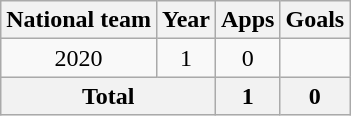<table class=wikitable style=text-align:center>
<tr>
<th>National team</th>
<th>Year</th>
<th>Apps</th>
<th>Goals</th>
</tr>
<tr>
<td>2020</td>
<td>1</td>
<td>0</td>
</tr>
<tr>
<th colspan="2">Total</th>
<th>1</th>
<th>0</th>
</tr>
</table>
